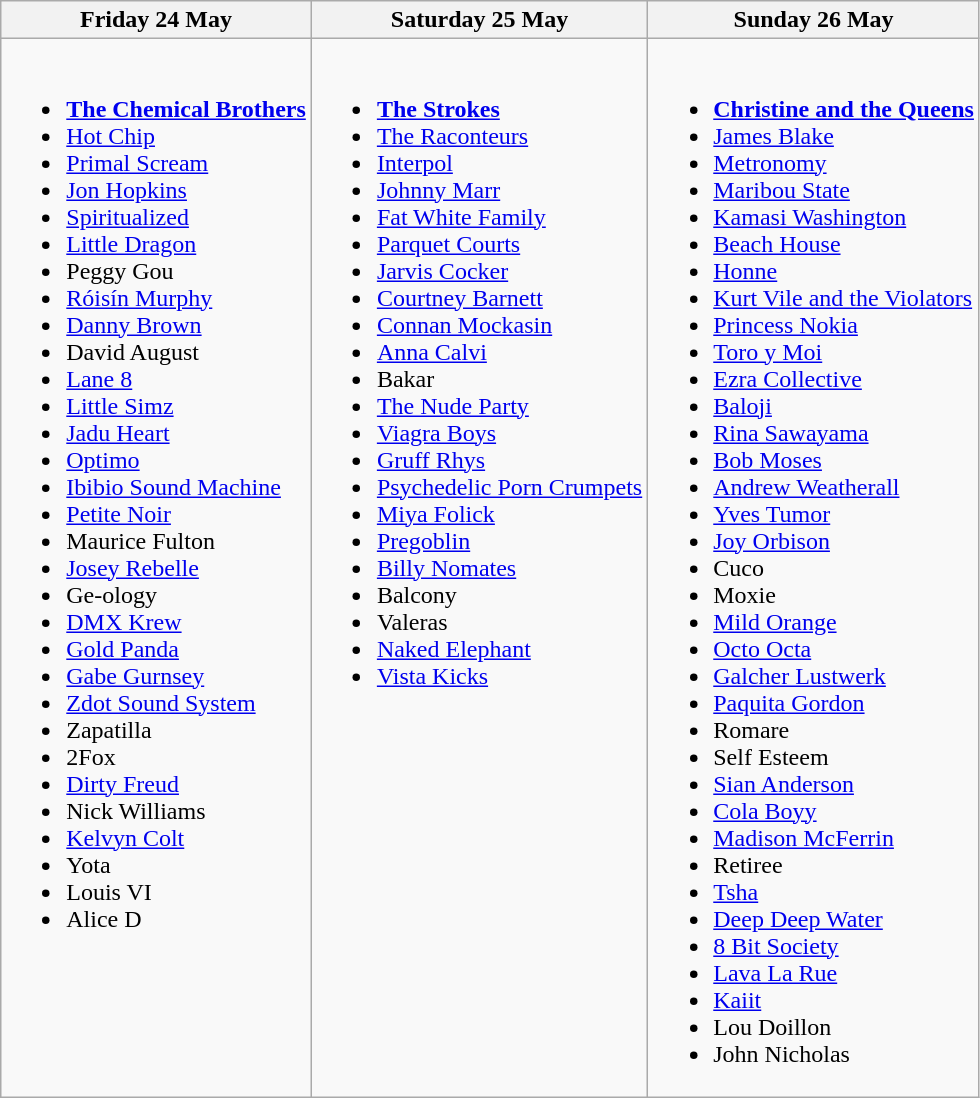<table class="wikitable">
<tr>
<th>Friday 24 May</th>
<th>Saturday 25 May</th>
<th>Sunday 26 May</th>
</tr>
<tr>
<td style="vertical-align:top;"><br><ul><li><strong><a href='#'>The Chemical Brothers</a></strong></li><li><a href='#'>Hot Chip</a></li><li><a href='#'>Primal Scream</a></li><li><a href='#'>Jon Hopkins</a></li><li><a href='#'>Spiritualized</a></li><li><a href='#'>Little Dragon</a></li><li>Peggy Gou</li><li><a href='#'>Róisín Murphy</a></li><li><a href='#'>Danny Brown</a></li><li>David August</li><li><a href='#'>Lane 8</a></li><li><a href='#'>Little Simz</a></li><li><a href='#'>Jadu Heart</a></li><li><a href='#'>Optimo</a></li><li><a href='#'>Ibibio Sound Machine</a></li><li><a href='#'>Petite Noir</a></li><li>Maurice Fulton</li><li><a href='#'>Josey Rebelle</a></li><li>Ge-ology</li><li><a href='#'>DMX Krew</a></li><li><a href='#'>Gold Panda</a></li><li><a href='#'>Gabe Gurnsey</a></li><li><a href='#'>Zdot Sound System</a></li><li>Zapatilla</li><li>2Fox</li><li><a href='#'>Dirty Freud</a></li><li>Nick Williams</li><li><a href='#'>Kelvyn Colt</a></li><li>Yota</li><li>Louis VI</li><li>Alice D</li></ul></td>
<td style="vertical-align:top;"><br><ul><li><strong><a href='#'>The Strokes</a></strong></li><li><a href='#'>The Raconteurs</a></li><li><a href='#'>Interpol</a></li><li><a href='#'>Johnny Marr</a></li><li><a href='#'>Fat White Family</a></li><li><a href='#'>Parquet Courts</a></li><li><a href='#'>Jarvis Cocker</a></li><li><a href='#'>Courtney Barnett</a></li><li><a href='#'>Connan Mockasin</a></li><li><a href='#'>Anna Calvi</a></li><li>Bakar</li><li><a href='#'>The Nude Party</a></li><li><a href='#'>Viagra Boys</a></li><li><a href='#'>Gruff Rhys</a></li><li><a href='#'>Psychedelic Porn Crumpets</a></li><li><a href='#'>Miya Folick</a></li><li><a href='#'>Pregoblin</a></li><li><a href='#'>Billy Nomates</a></li><li>Balcony</li><li>Valeras</li><li><a href='#'>Naked Elephant</a></li><li><a href='#'>Vista Kicks</a></li></ul></td>
<td style="vertical-align:top;"><br><ul><li><strong><a href='#'>Christine and the Queens</a></strong></li><li><a href='#'>James Blake</a></li><li><a href='#'>Metronomy</a></li><li><a href='#'>Maribou State</a></li><li><a href='#'>Kamasi Washington</a></li><li><a href='#'>Beach House</a></li><li><a href='#'>Honne</a></li><li><a href='#'>Kurt Vile and the Violators</a></li><li><a href='#'>Princess Nokia</a></li><li><a href='#'>Toro y Moi</a></li><li><a href='#'>Ezra Collective</a></li><li><a href='#'>Baloji</a></li><li><a href='#'>Rina Sawayama</a></li><li><a href='#'>Bob Moses</a></li><li><a href='#'>Andrew Weatherall</a></li><li><a href='#'>Yves Tumor</a></li><li><a href='#'>Joy Orbison</a></li><li>Cuco</li><li>Moxie</li><li><a href='#'>Mild Orange</a></li><li><a href='#'>Octo Octa</a></li><li><a href='#'>Galcher Lustwerk</a></li><li><a href='#'>Paquita Gordon</a></li><li>Romare</li><li>Self Esteem</li><li><a href='#'>Sian Anderson</a></li><li><a href='#'>Cola Boyy</a></li><li><a href='#'>Madison McFerrin</a></li><li>Retiree</li><li><a href='#'>Tsha</a></li><li><a href='#'>Deep Deep Water</a></li><li><a href='#'>8 Bit Society</a></li><li><a href='#'>Lava La Rue</a></li><li><a href='#'>Kaiit</a></li><li>Lou Doillon</li><li>John Nicholas</li></ul></td>
</tr>
</table>
